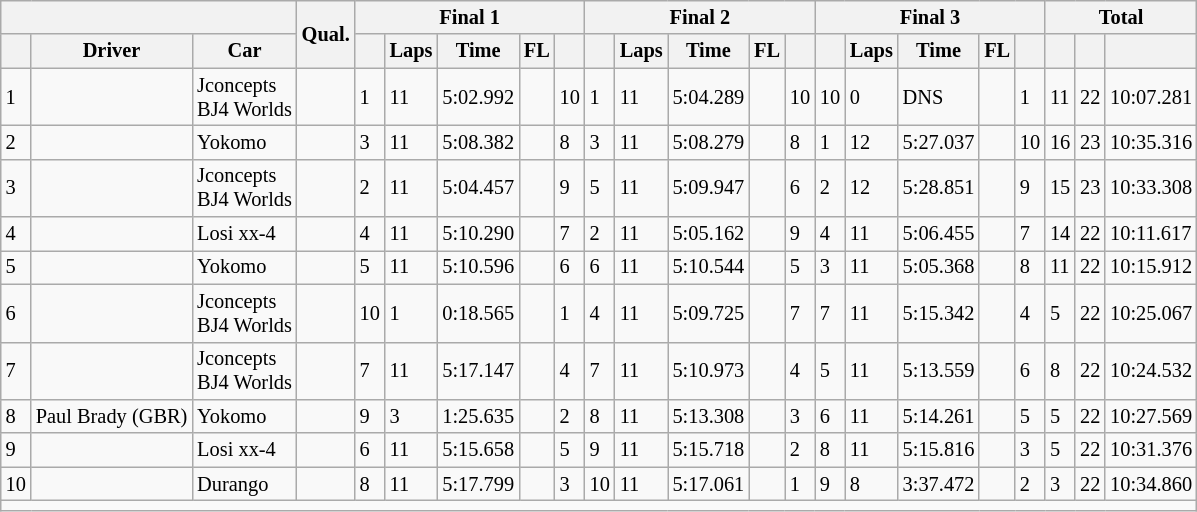<table class="wikitable" style="font-size:85%;">
<tr>
<th colspan="3"></th>
<th rowspan="2" style="text-align:center;">Qual.</th>
<th colspan="5" style="text-align:center;">Final 1</th>
<th colspan="5" style="text-align:center;">Final 2</th>
<th colspan="5" style="text-align:center;">Final 3</th>
<th colspan="3">Total</th>
</tr>
<tr>
<th style="text-align:center;"></th>
<th style="text-align:center;">Driver</th>
<th style="text-align:center;">Car</th>
<th style="text-align:center;"></th>
<th style="text-align:center;">Laps</th>
<th style="text-align:center;">Time</th>
<th style="text-align:center;">FL</th>
<th style="text-align:center;"></th>
<th style="text-align:center;"></th>
<th style="text-align:center;">Laps</th>
<th style="text-align:center;">Time</th>
<th style="text-align:center;">FL</th>
<th style="text-align:center;"></th>
<th style="text-align:center;"></th>
<th style="text-align:center;">Laps</th>
<th style="text-align:center;">Time</th>
<th style="text-align:center;">FL</th>
<th style="text-align:center;"></th>
<th style="text-align:center;"></th>
<th style="text-align:center;"></th>
<th style="text-align:center;"></th>
</tr>
<tr>
<td>1</td>
<td></td>
<td>Jconcepts<br> BJ4 Worlds</td>
<td></td>
<td>1</td>
<td>11</td>
<td>5:02.992</td>
<td></td>
<td>10</td>
<td>1</td>
<td>11</td>
<td>5:04.289</td>
<td></td>
<td>10</td>
<td>10</td>
<td>0</td>
<td>DNS</td>
<td></td>
<td>1</td>
<td>11</td>
<td>22</td>
<td>10:07.281</td>
</tr>
<tr>
<td>2</td>
<td></td>
<td>Yokomo</td>
<td></td>
<td>3</td>
<td>11</td>
<td>5:08.382</td>
<td></td>
<td>8</td>
<td>3</td>
<td>11</td>
<td>5:08.279</td>
<td></td>
<td>8</td>
<td>1</td>
<td>12</td>
<td>5:27.037</td>
<td></td>
<td>10</td>
<td>16</td>
<td>23</td>
<td>10:35.316</td>
</tr>
<tr>
<td>3</td>
<td></td>
<td>Jconcepts<br> BJ4 Worlds</td>
<td></td>
<td>2</td>
<td>11</td>
<td>5:04.457</td>
<td></td>
<td>9</td>
<td>5</td>
<td>11</td>
<td>5:09.947</td>
<td></td>
<td>6</td>
<td>2</td>
<td>12</td>
<td>5:28.851</td>
<td></td>
<td>9</td>
<td>15</td>
<td>23</td>
<td>10:33.308</td>
</tr>
<tr>
<td>4</td>
<td></td>
<td>Losi xx-4</td>
<td></td>
<td>4</td>
<td>11</td>
<td>5:10.290</td>
<td></td>
<td>7</td>
<td>2</td>
<td>11</td>
<td>5:05.162</td>
<td></td>
<td>9</td>
<td>4</td>
<td>11</td>
<td>5:06.455</td>
<td></td>
<td>7</td>
<td>14</td>
<td>22</td>
<td>10:11.617</td>
</tr>
<tr>
<td>5</td>
<td></td>
<td>Yokomo</td>
<td></td>
<td>5</td>
<td>11</td>
<td>5:10.596</td>
<td></td>
<td>6</td>
<td>6</td>
<td>11</td>
<td>5:10.544</td>
<td></td>
<td>5</td>
<td>3</td>
<td>11</td>
<td>5:05.368</td>
<td></td>
<td>8</td>
<td>11</td>
<td>22</td>
<td>10:15.912</td>
</tr>
<tr>
<td>6</td>
<td></td>
<td>Jconcepts<br> BJ4 Worlds</td>
<td></td>
<td>10</td>
<td>1</td>
<td>0:18.565</td>
<td></td>
<td>1</td>
<td>4</td>
<td>11</td>
<td>5:09.725</td>
<td></td>
<td>7</td>
<td>7</td>
<td>11</td>
<td>5:15.342</td>
<td></td>
<td>4</td>
<td>5</td>
<td>22</td>
<td>10:25.067</td>
</tr>
<tr>
<td>7</td>
<td></td>
<td>Jconcepts<br> BJ4 Worlds</td>
<td></td>
<td>7</td>
<td>11</td>
<td>5:17.147</td>
<td></td>
<td>4</td>
<td>7</td>
<td>11</td>
<td>5:10.973</td>
<td></td>
<td>4</td>
<td>5</td>
<td>11</td>
<td>5:13.559</td>
<td></td>
<td>6</td>
<td>8</td>
<td>22</td>
<td>10:24.532</td>
</tr>
<tr>
<td>8</td>
<td>Paul Brady (GBR)</td>
<td>Yokomo</td>
<td></td>
<td>9</td>
<td>3</td>
<td>1:25.635</td>
<td></td>
<td>2</td>
<td>8</td>
<td>11</td>
<td>5:13.308</td>
<td></td>
<td>3</td>
<td>6</td>
<td>11</td>
<td>5:14.261</td>
<td></td>
<td>5</td>
<td>5</td>
<td>22</td>
<td>10:27.569</td>
</tr>
<tr>
<td>9</td>
<td></td>
<td>Losi xx-4</td>
<td></td>
<td>6</td>
<td>11</td>
<td>5:15.658</td>
<td></td>
<td>5</td>
<td>9</td>
<td>11</td>
<td>5:15.718</td>
<td></td>
<td>2</td>
<td>8</td>
<td>11</td>
<td>5:15.816</td>
<td></td>
<td>3</td>
<td>5</td>
<td>22</td>
<td>10:31.376</td>
</tr>
<tr>
<td>10</td>
<td></td>
<td>Durango</td>
<td></td>
<td>8</td>
<td>11</td>
<td>5:17.799</td>
<td></td>
<td>3</td>
<td>10</td>
<td>11</td>
<td>5:17.061</td>
<td></td>
<td>1</td>
<td>9</td>
<td>8</td>
<td>3:37.472</td>
<td></td>
<td>2</td>
<td>3</td>
<td>22</td>
<td>10:34.860</td>
</tr>
<tr>
<td colspan="22"></td>
</tr>
</table>
